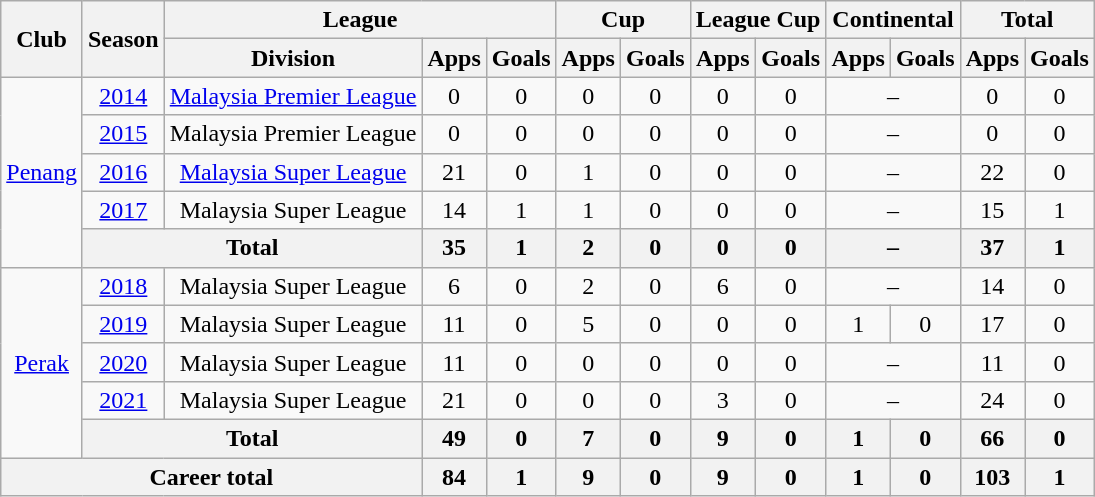<table class=wikitable style="text-align: center">
<tr>
<th rowspan=2>Club</th>
<th rowspan=2>Season</th>
<th colspan=3>League</th>
<th colspan=2>Cup</th>
<th colspan=2>League Cup</th>
<th colspan=2>Continental</th>
<th colspan=2>Total</th>
</tr>
<tr>
<th>Division</th>
<th>Apps</th>
<th>Goals</th>
<th>Apps</th>
<th>Goals</th>
<th>Apps</th>
<th>Goals</th>
<th>Apps</th>
<th>Goals</th>
<th>Apps</th>
<th>Goals</th>
</tr>
<tr>
<td rowspan=5><a href='#'>Penang</a></td>
<td><a href='#'>2014</a></td>
<td><a href='#'>Malaysia Premier League</a></td>
<td>0</td>
<td>0</td>
<td>0</td>
<td>0</td>
<td>0</td>
<td>0</td>
<td colspan="2">–</td>
<td>0</td>
<td>0</td>
</tr>
<tr>
<td><a href='#'>2015</a></td>
<td>Malaysia Premier League</td>
<td>0</td>
<td>0</td>
<td>0</td>
<td>0</td>
<td>0</td>
<td>0</td>
<td colspan="2">–</td>
<td>0</td>
<td>0</td>
</tr>
<tr>
<td><a href='#'>2016</a></td>
<td><a href='#'>Malaysia Super League</a></td>
<td>21</td>
<td>0</td>
<td>1</td>
<td>0</td>
<td>0</td>
<td>0</td>
<td colspan="2">–</td>
<td>22</td>
<td>0</td>
</tr>
<tr>
<td><a href='#'>2017</a></td>
<td>Malaysia Super League</td>
<td>14</td>
<td>1</td>
<td>1</td>
<td>0</td>
<td>0</td>
<td>0</td>
<td colspan="2">–</td>
<td>15</td>
<td>1</td>
</tr>
<tr>
<th colspan=2>Total</th>
<th>35</th>
<th>1</th>
<th>2</th>
<th>0</th>
<th>0</th>
<th>0</th>
<th colspan="2">–</th>
<th>37</th>
<th>1</th>
</tr>
<tr>
<td rowspan=5><a href='#'>Perak</a></td>
<td><a href='#'>2018</a></td>
<td>Malaysia Super League</td>
<td>6</td>
<td>0</td>
<td>2</td>
<td>0</td>
<td>6</td>
<td>0</td>
<td colspan="2">–</td>
<td>14</td>
<td>0</td>
</tr>
<tr>
<td><a href='#'>2019</a></td>
<td>Malaysia Super League</td>
<td>11</td>
<td>0</td>
<td>5</td>
<td>0</td>
<td>0</td>
<td>0</td>
<td>1</td>
<td>0</td>
<td>17</td>
<td>0</td>
</tr>
<tr>
<td><a href='#'>2020</a></td>
<td>Malaysia Super League</td>
<td>11</td>
<td>0</td>
<td>0</td>
<td>0</td>
<td>0</td>
<td>0</td>
<td colspan="2">–</td>
<td>11</td>
<td>0</td>
</tr>
<tr>
<td><a href='#'>2021</a></td>
<td>Malaysia Super League</td>
<td>21</td>
<td>0</td>
<td>0</td>
<td>0</td>
<td>3</td>
<td>0</td>
<td colspan="2">–</td>
<td>24</td>
<td>0</td>
</tr>
<tr>
<th colspan=2>Total</th>
<th>49</th>
<th>0</th>
<th>7</th>
<th>0</th>
<th>9</th>
<th>0</th>
<th>1</th>
<th>0</th>
<th>66</th>
<th>0</th>
</tr>
<tr>
<th colspan=3>Career total</th>
<th>84</th>
<th>1</th>
<th>9</th>
<th>0</th>
<th>9</th>
<th>0</th>
<th>1</th>
<th>0</th>
<th>103</th>
<th>1</th>
</tr>
</table>
